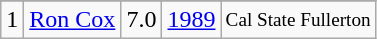<table class="wikitable">
<tr>
</tr>
<tr>
<td>1</td>
<td><a href='#'>Ron Cox</a></td>
<td>7.0</td>
<td><a href='#'>1989</a></td>
<td style="font-size:80%;">Cal State Fullerton</td>
</tr>
</table>
